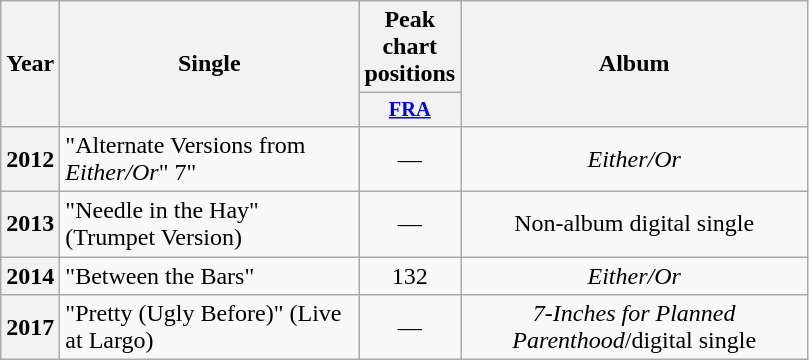<table class="wikitable plainrowheaders" style="text-align:left; ">
<tr>
<th rowspan="2" scope="col" style="width:2em; ">Year</th>
<th rowspan="2" scope="col" style="width:12em; ">Single</th>
<th scope="col">Peak chart positions</th>
<th rowspan="2" scope="col" style="width:14em; ">Album</th>
</tr>
<tr>
<th style="width:2em; font-size:85%;"><a href='#'>FRA</a><br></th>
</tr>
<tr>
<th scope="row">2012</th>
<td>"Alternate Versions from <em>Either/Or</em>" 7"</td>
<td style="text-align: center; ">—</td>
<td style="text-align: center; "><em>Either/Or</em></td>
</tr>
<tr>
<th scope="row">2013</th>
<td>"Needle in the Hay" (Trumpet Version)</td>
<td style="text-align: center; ">—</td>
<td style="text-align: center; ">Non-album digital single</td>
</tr>
<tr>
<th scope="row">2014</th>
<td>"Between the Bars"</td>
<td style="text-align: center; ">132</td>
<td style="text-align: center; "><em>Either/Or</em></td>
</tr>
<tr>
<th scope="row">2017</th>
<td>"Pretty (Ugly Before)" (Live at Largo)</td>
<td style="text-align: center; ">—</td>
<td style="text-align: center; "><em>7-Inches for Planned Parenthood</em>/digital single</td>
</tr>
</table>
